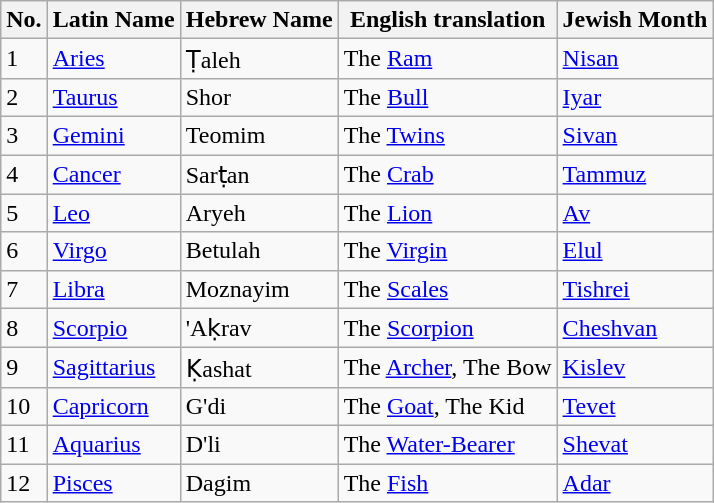<table class="wikitable">
<tr>
<th>No.</th>
<th>Latin Name</th>
<th>Hebrew Name</th>
<th>English translation</th>
<th>Jewish Month</th>
</tr>
<tr>
<td>1</td>
<td><a href='#'>Aries</a></td>
<td>Ṭaleh</td>
<td>The <a href='#'>Ram</a></td>
<td><a href='#'>Nisan</a></td>
</tr>
<tr>
<td>2</td>
<td><a href='#'>Taurus</a></td>
<td>Shor</td>
<td>The <a href='#'>Bull</a></td>
<td><a href='#'>Iyar</a></td>
</tr>
<tr>
<td>3</td>
<td><a href='#'>Gemini</a></td>
<td>Teomim</td>
<td>The <a href='#'>Twins</a></td>
<td><a href='#'>Sivan</a></td>
</tr>
<tr>
<td>4</td>
<td><a href='#'>Cancer</a></td>
<td>Sarṭan</td>
<td>The <a href='#'>Crab</a></td>
<td><a href='#'>Tammuz</a></td>
</tr>
<tr>
<td>5</td>
<td><a href='#'>Leo</a></td>
<td>Aryeh</td>
<td>The <a href='#'>Lion</a></td>
<td><a href='#'>Av</a></td>
</tr>
<tr>
<td>6</td>
<td><a href='#'>Virgo</a></td>
<td>Betulah</td>
<td>The <a href='#'>Virgin</a></td>
<td><a href='#'>Elul</a></td>
</tr>
<tr>
<td>7</td>
<td><a href='#'>Libra</a></td>
<td>Moznayim</td>
<td>The <a href='#'>Scales</a></td>
<td><a href='#'>Tishrei</a></td>
</tr>
<tr>
<td>8</td>
<td><a href='#'>Scorpio</a></td>
<td>'Aḳrav</td>
<td>The <a href='#'>Scorpion</a></td>
<td><a href='#'>Cheshvan</a></td>
</tr>
<tr>
<td>9</td>
<td><a href='#'>Sagittarius</a></td>
<td>Ḳashat</td>
<td>The <a href='#'>Archer</a>, The Bow</td>
<td><a href='#'>Kislev</a></td>
</tr>
<tr>
<td>10</td>
<td><a href='#'>Capricorn</a></td>
<td>G'di</td>
<td>The <a href='#'>Goat</a>, The Kid</td>
<td><a href='#'>Tevet</a></td>
</tr>
<tr>
<td>11</td>
<td><a href='#'>Aquarius</a></td>
<td>D'li</td>
<td>The <a href='#'>Water-Bearer</a></td>
<td><a href='#'>Shevat</a></td>
</tr>
<tr>
<td>12</td>
<td><a href='#'>Pisces</a></td>
<td>Dagim</td>
<td>The <a href='#'>Fish</a></td>
<td><a href='#'>Adar</a></td>
</tr>
</table>
